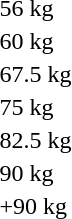<table>
<tr>
<td>56 kg<br></td>
<td></td>
<td></td>
<td></td>
</tr>
<tr>
<td>60 kg<br></td>
<td></td>
<td></td>
<td></td>
</tr>
<tr>
<td>67.5 kg<br></td>
<td></td>
<td></td>
<td></td>
</tr>
<tr>
<td>75 kg<br></td>
<td></td>
<td></td>
<td></td>
</tr>
<tr>
<td>82.5 kg<br></td>
<td></td>
<td></td>
<td></td>
</tr>
<tr>
<td>90 kg<br></td>
<td></td>
<td></td>
<td></td>
</tr>
<tr>
<td>+90 kg<br></td>
<td></td>
<td></td>
<td></td>
</tr>
</table>
